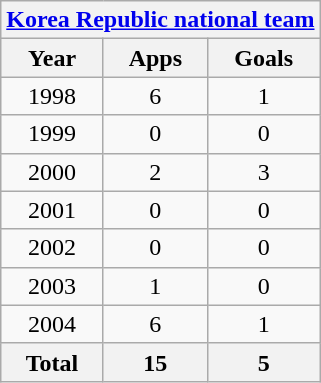<table class="wikitable" style="text-align:center">
<tr>
<th colspan=3><a href='#'>Korea Republic national team</a></th>
</tr>
<tr>
<th>Year</th>
<th>Apps</th>
<th>Goals</th>
</tr>
<tr>
<td>1998</td>
<td>6</td>
<td>1</td>
</tr>
<tr>
<td>1999</td>
<td>0</td>
<td>0</td>
</tr>
<tr>
<td>2000</td>
<td>2</td>
<td>3</td>
</tr>
<tr>
<td>2001</td>
<td>0</td>
<td>0</td>
</tr>
<tr>
<td>2002</td>
<td>0</td>
<td>0</td>
</tr>
<tr>
<td>2003</td>
<td>1</td>
<td>0</td>
</tr>
<tr>
<td>2004</td>
<td>6</td>
<td>1</td>
</tr>
<tr>
<th>Total</th>
<th>15</th>
<th>5</th>
</tr>
</table>
